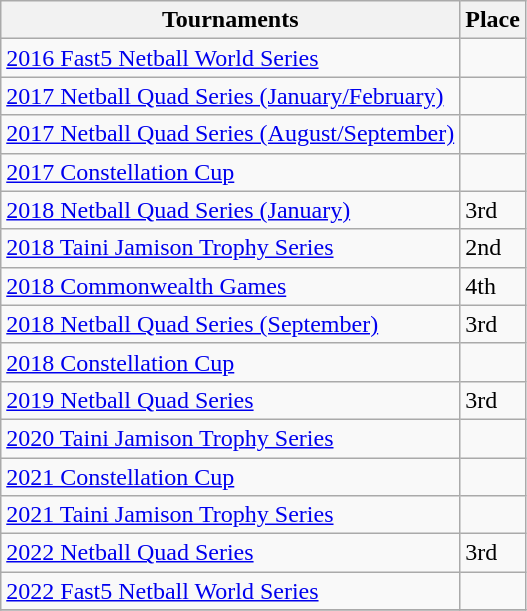<table class="wikitable collapsible">
<tr>
<th>Tournaments</th>
<th>Place</th>
</tr>
<tr>
<td><a href='#'>2016 Fast5 Netball World Series</a></td>
<td></td>
</tr>
<tr>
<td><a href='#'>2017 Netball Quad Series (January/February)</a></td>
<td></td>
</tr>
<tr>
<td><a href='#'>2017 Netball Quad Series (August/September)</a></td>
<td></td>
</tr>
<tr>
<td><a href='#'>2017 Constellation Cup</a></td>
<td></td>
</tr>
<tr>
<td><a href='#'>2018 Netball Quad Series (January)</a></td>
<td>3rd</td>
</tr>
<tr>
<td><a href='#'>2018 Taini Jamison Trophy Series</a></td>
<td>2nd</td>
</tr>
<tr>
<td><a href='#'>2018 Commonwealth Games</a></td>
<td>4th</td>
</tr>
<tr>
<td><a href='#'>2018 Netball Quad Series (September)</a></td>
<td>3rd</td>
</tr>
<tr>
<td><a href='#'>2018 Constellation Cup</a></td>
<td></td>
</tr>
<tr>
<td><a href='#'>2019 Netball Quad Series</a></td>
<td>3rd</td>
</tr>
<tr>
<td><a href='#'>2020 Taini Jamison Trophy Series</a></td>
<td></td>
</tr>
<tr>
<td><a href='#'>2021 Constellation Cup</a></td>
<td></td>
</tr>
<tr>
<td><a href='#'>2021 Taini Jamison Trophy Series</a></td>
<td></td>
</tr>
<tr>
<td><a href='#'>2022 Netball Quad Series</a></td>
<td>3rd</td>
</tr>
<tr>
<td><a href='#'>2022 Fast5 Netball World Series</a></td>
<td></td>
</tr>
<tr>
</tr>
</table>
